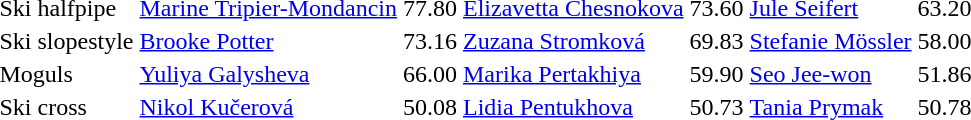<table>
<tr>
<td>Ski halfpipe<br></td>
<td> <a href='#'>Marine Tripier-Mondancin</a></td>
<td>77.80</td>
<td> <a href='#'>Elizavetta Chesnokova</a></td>
<td>73.60</td>
<td> <a href='#'>Jule Seifert</a></td>
<td>63.20</td>
</tr>
<tr>
<td>Ski slopestyle<br></td>
<td> <a href='#'>Brooke Potter</a></td>
<td>73.16</td>
<td> <a href='#'>Zuzana Stromková</a></td>
<td>69.83</td>
<td> <a href='#'>Stefanie Mössler</a></td>
<td>58.00</td>
</tr>
<tr>
<td>Moguls<br></td>
<td> <a href='#'>Yuliya Galysheva</a></td>
<td>66.00</td>
<td> <a href='#'>Marika Pertakhiya</a></td>
<td>59.90</td>
<td> <a href='#'>Seo Jee-won</a></td>
<td>51.86</td>
</tr>
<tr>
<td>Ski cross<br></td>
<td> <a href='#'>Nikol Kučerová</a></td>
<td>50.08</td>
<td> <a href='#'>Lidia Pentukhova</a></td>
<td>50.73</td>
<td> <a href='#'>Tania Prymak</a></td>
<td>50.78</td>
</tr>
</table>
